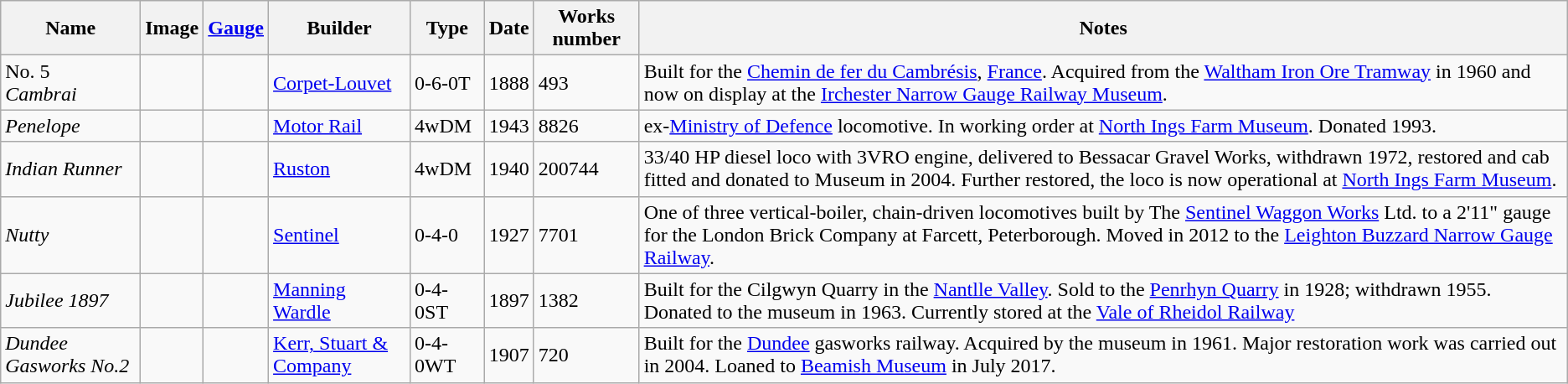<table class="wikitable">
<tr>
<th>Name</th>
<th>Image</th>
<th><a href='#'>Gauge</a></th>
<th>Builder</th>
<th>Type</th>
<th>Date</th>
<th>Works number</th>
<th>Notes</th>
</tr>
<tr>
<td>No. 5<br><em>Cambrai</em></td>
<td></td>
<td></td>
<td><a href='#'>Corpet-Louvet</a></td>
<td>0-6-0T</td>
<td>1888</td>
<td>493</td>
<td>Built for the <a href='#'>Chemin de fer du Cambrésis</a>, <a href='#'>France</a>. Acquired from the <a href='#'>Waltham Iron Ore Tramway</a> in 1960 and now on display at the <a href='#'>Irchester Narrow Gauge Railway Museum</a>.</td>
</tr>
<tr>
<td><em>Penelope</em></td>
<td></td>
<td></td>
<td><a href='#'>Motor Rail</a></td>
<td>4wDM</td>
<td>1943</td>
<td>8826</td>
<td>ex-<a href='#'>Ministry of Defence</a> locomotive. In working order at <a href='#'>North Ings Farm Museum</a>. Donated 1993.</td>
</tr>
<tr>
<td><em>Indian Runner</em></td>
<td></td>
<td></td>
<td><a href='#'>Ruston</a></td>
<td>4wDM</td>
<td>1940</td>
<td>200744</td>
<td>33/40 HP diesel loco with 3VRO engine, delivered to Bessacar Gravel Works, withdrawn 1972, restored and cab fitted and donated to Museum in 2004. Further restored, the loco is now operational at <a href='#'>North Ings Farm Museum</a>.</td>
</tr>
<tr>
<td><em>Nutty</em></td>
<td></td>
<td></td>
<td><a href='#'>Sentinel</a></td>
<td>0-4-0</td>
<td>1927</td>
<td>7701</td>
<td>One of three vertical-boiler, chain-driven locomotives built by The <a href='#'>Sentinel Waggon Works</a> Ltd. to a 2'11" gauge for the London Brick Company at Farcett, Peterborough. Moved in 2012 to the <a href='#'>Leighton Buzzard Narrow Gauge Railway</a>.</td>
</tr>
<tr>
<td><em>Jubilee 1897</em></td>
<td></td>
<td></td>
<td><a href='#'>Manning Wardle</a></td>
<td>0-4-0ST</td>
<td>1897</td>
<td>1382</td>
<td>Built for the Cilgwyn Quarry in the <a href='#'>Nantlle Valley</a>. Sold to the <a href='#'>Penrhyn Quarry</a> in 1928; withdrawn 1955. Donated to the museum in 1963. Currently stored at the <a href='#'>Vale of Rheidol Railway</a></td>
</tr>
<tr>
<td><em>Dundee Gasworks No.2</em></td>
<td></td>
<td></td>
<td><a href='#'>Kerr, Stuart & Company</a></td>
<td>0-4-0WT</td>
<td>1907</td>
<td>720</td>
<td>Built for the <a href='#'>Dundee</a> gasworks railway. Acquired by the museum in 1961. Major restoration work was carried out in 2004. Loaned to <a href='#'>Beamish Museum</a> in July 2017.</td>
</tr>
</table>
